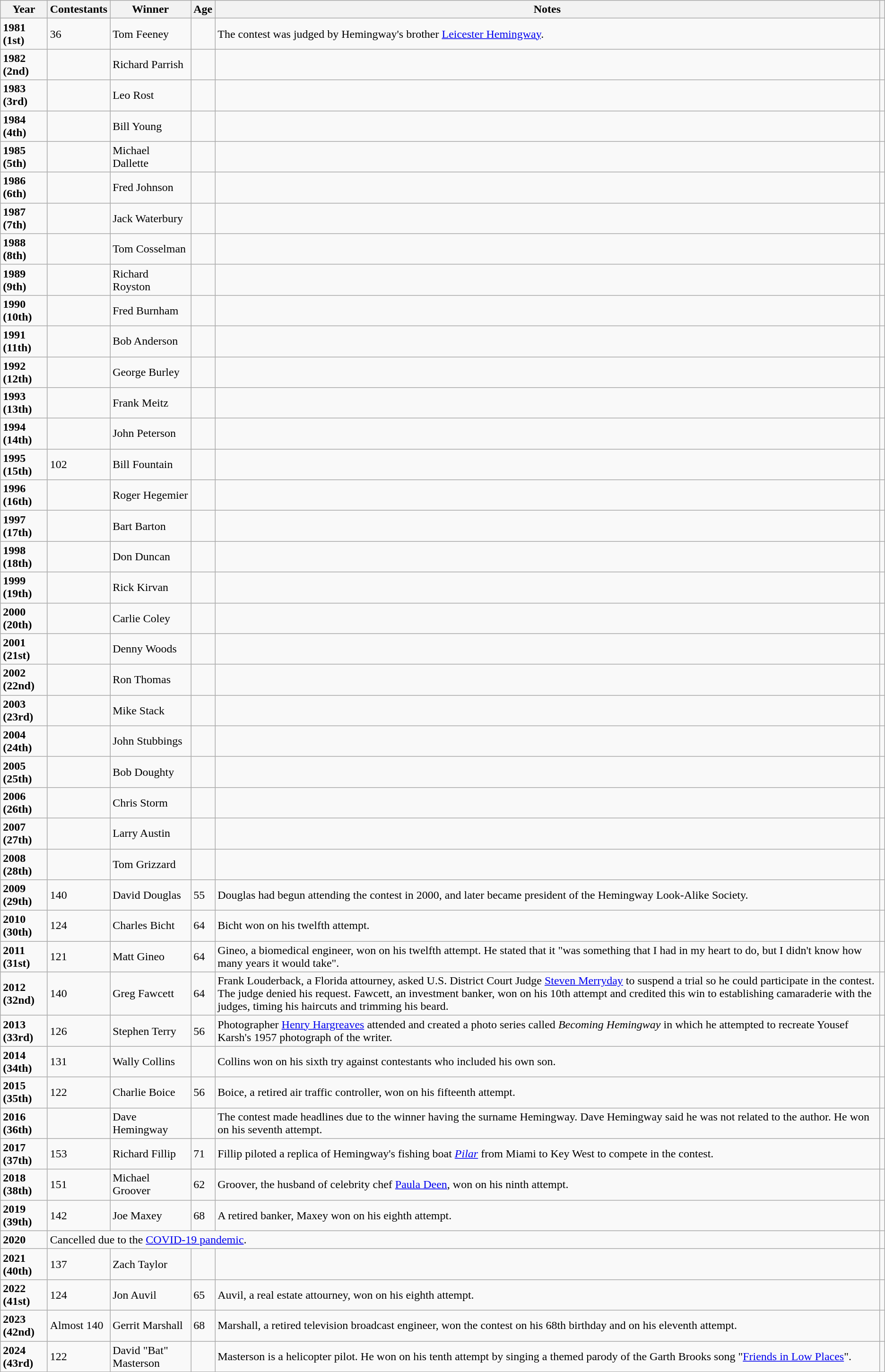<table class="wikitable">
<tr>
<th>Year</th>
<th>Contestants</th>
<th>Winner</th>
<th>Age</th>
<th>Notes</th>
<th></th>
</tr>
<tr>
<td><strong>1981 (1st)</strong></td>
<td>36</td>
<td>Tom Feeney</td>
<td></td>
<td>The contest was judged by Hemingway's brother <a href='#'>Leicester Hemingway</a>.</td>
<td></td>
</tr>
<tr>
<td><strong>1982 (2nd)</strong></td>
<td></td>
<td>Richard Parrish</td>
<td></td>
<td></td>
<td></td>
</tr>
<tr>
<td><strong>1983 (3rd)</strong></td>
<td></td>
<td>Leo Rost</td>
<td></td>
<td></td>
<td></td>
</tr>
<tr>
<td><strong>1984 (4th)</strong></td>
<td></td>
<td>Bill Young</td>
<td></td>
<td></td>
<td></td>
</tr>
<tr>
<td><strong>1985 (5th)</strong></td>
<td></td>
<td>Michael Dallette</td>
<td></td>
<td></td>
<td></td>
</tr>
<tr>
<td><strong>1986 (6th)</strong></td>
<td></td>
<td>Fred Johnson</td>
<td></td>
<td></td>
<td></td>
</tr>
<tr>
<td><strong>1987 (7th)</strong></td>
<td></td>
<td>Jack Waterbury</td>
<td></td>
<td></td>
<td></td>
</tr>
<tr>
<td><strong>1988 (8th)</strong></td>
<td></td>
<td>Tom Cosselman</td>
<td></td>
<td></td>
<td></td>
</tr>
<tr>
<td><strong>1989 (9th)</strong></td>
<td></td>
<td>Richard Royston</td>
<td></td>
<td></td>
<td></td>
</tr>
<tr>
<td><strong>1990 (10th)</strong></td>
<td></td>
<td>Fred Burnham</td>
<td></td>
<td></td>
<td></td>
</tr>
<tr>
<td><strong>1991 (11th)</strong></td>
<td></td>
<td>Bob Anderson</td>
<td></td>
<td></td>
<td></td>
</tr>
<tr>
<td><strong>1992 (12th)</strong></td>
<td></td>
<td>George Burley</td>
<td></td>
<td></td>
<td></td>
</tr>
<tr>
<td><strong>1993 (13th)</strong></td>
<td></td>
<td>Frank Meitz</td>
<td></td>
<td></td>
<td></td>
</tr>
<tr>
<td><strong>1994 (14th)</strong></td>
<td></td>
<td>John Peterson</td>
<td></td>
<td></td>
<td></td>
</tr>
<tr>
<td><strong>1995 (15th)</strong></td>
<td>102</td>
<td>Bill Fountain</td>
<td></td>
<td></td>
<td></td>
</tr>
<tr>
<td><strong>1996 (16th)</strong></td>
<td></td>
<td>Roger Hegemier</td>
<td></td>
<td></td>
<td></td>
</tr>
<tr>
<td><strong>1997 (17th)</strong></td>
<td></td>
<td>Bart Barton</td>
<td></td>
<td></td>
<td></td>
</tr>
<tr>
<td><strong>1998 (18th)</strong></td>
<td></td>
<td>Don Duncan</td>
<td></td>
<td></td>
<td></td>
</tr>
<tr>
<td><strong>1999 (19th)</strong></td>
<td></td>
<td>Rick Kirvan</td>
<td></td>
<td></td>
<td></td>
</tr>
<tr>
<td><strong>2000 (20th)</strong></td>
<td></td>
<td>Carlie Coley</td>
<td></td>
<td></td>
<td></td>
</tr>
<tr>
<td><strong>2001 (21st)</strong></td>
<td></td>
<td>Denny Woods</td>
<td></td>
<td></td>
<td></td>
</tr>
<tr>
<td><strong>2002 (22nd)</strong></td>
<td></td>
<td>Ron Thomas</td>
<td></td>
<td></td>
<td></td>
</tr>
<tr>
<td><strong>2003 (23rd)</strong></td>
<td></td>
<td>Mike Stack</td>
<td></td>
<td></td>
<td></td>
</tr>
<tr>
<td><strong>2004 (24th)</strong></td>
<td></td>
<td>John Stubbings</td>
<td></td>
<td></td>
<td></td>
</tr>
<tr>
<td><strong>2005 (25th)</strong></td>
<td></td>
<td>Bob Doughty</td>
<td></td>
<td></td>
<td></td>
</tr>
<tr>
<td><strong>2006 (26th)</strong></td>
<td></td>
<td>Chris Storm</td>
<td></td>
<td></td>
<td></td>
</tr>
<tr>
<td><strong>2007 (27th)</strong></td>
<td></td>
<td>Larry Austin</td>
<td></td>
<td></td>
<td></td>
</tr>
<tr>
<td><strong>2008 (28th)</strong></td>
<td></td>
<td>Tom Grizzard</td>
<td></td>
<td></td>
<td></td>
</tr>
<tr>
<td><strong>2009 (29th)</strong></td>
<td>140</td>
<td>David Douglas</td>
<td>55</td>
<td>Douglas had begun attending the contest in 2000, and later became president of the Hemingway Look-Alike Society.</td>
<td></td>
</tr>
<tr>
<td><strong>2010 (30th)</strong></td>
<td>124</td>
<td>Charles Bicht</td>
<td>64</td>
<td>Bicht won on his twelfth attempt.</td>
<td></td>
</tr>
<tr>
<td><strong>2011 (31st)</strong></td>
<td>121</td>
<td>Matt Gineo</td>
<td>64</td>
<td>Gineo, a biomedical engineer, won on his twelfth attempt. He stated that it "was something that I had in my heart to do, but I didn't know how many years it would take".</td>
<td></td>
</tr>
<tr>
<td><strong>2012 (32nd)</strong></td>
<td>140</td>
<td>Greg Fawcett</td>
<td>64</td>
<td>Frank Louderback, a Florida attourney, asked U.S. District Court Judge <a href='#'>Steven Merryday</a> to suspend a trial so he could participate in the contest. The judge denied his request. Fawcett, an investment banker, won on his 10th attempt and credited this win to establishing camaraderie with the judges, timing his haircuts and trimming his beard.</td>
<td></td>
</tr>
<tr>
<td><strong>2013 (33rd)</strong></td>
<td>126</td>
<td>Stephen Terry</td>
<td>56</td>
<td>Photographer <a href='#'>Henry Hargreaves</a> attended and created a photo series called <em>Becoming Hemingway</em> in which he attempted to recreate Yousef Karsh's 1957 photograph of the writer.</td>
<td></td>
</tr>
<tr>
<td><strong>2014 (34th)</strong></td>
<td>131</td>
<td>Wally Collins</td>
<td></td>
<td>Collins won on his sixth try against contestants who included his own son.</td>
<td></td>
</tr>
<tr>
<td><strong>2015 (35th)</strong></td>
<td>122</td>
<td>Charlie Boice</td>
<td>56</td>
<td>Boice, a retired air traffic controller, won on his fifteenth attempt.</td>
<td></td>
</tr>
<tr>
<td><strong>2016 (36th)</strong></td>
<td></td>
<td>Dave Hemingway</td>
<td></td>
<td>The contest made headlines due to the winner having the surname Hemingway. Dave Hemingway said he was not related to the author. He won on his seventh attempt.</td>
<td></td>
</tr>
<tr>
<td><strong>2017 (37th)</strong></td>
<td>153</td>
<td>Richard Fillip</td>
<td>71</td>
<td>Fillip piloted a replica of Hemingway's fishing boat <a href='#'><em>Pilar</em></a> from Miami to Key West to compete in the contest.</td>
<td></td>
</tr>
<tr>
<td><strong>2018 (38th)</strong></td>
<td>151</td>
<td>Michael Groover</td>
<td>62</td>
<td>Groover, the husband of celebrity chef <a href='#'>Paula Deen</a>, won on his ninth attempt.</td>
<td></td>
</tr>
<tr>
<td><strong>2019 (39th)</strong></td>
<td>142</td>
<td>Joe Maxey</td>
<td>68</td>
<td>A retired banker, Maxey won on his eighth attempt.</td>
<td></td>
</tr>
<tr>
<td><strong>2020</strong></td>
<td colspan="4">Cancelled due to the <a href='#'>COVID-19 pandemic</a>.</td>
<td></td>
</tr>
<tr>
<td><strong>2021 (40th)</strong></td>
<td>137</td>
<td>Zach Taylor</td>
<td></td>
<td></td>
<td></td>
</tr>
<tr>
<td><strong>2022 (41st)</strong></td>
<td>124</td>
<td>Jon Auvil</td>
<td>65</td>
<td>Auvil, a real estate attourney, won on his eighth attempt.</td>
<td></td>
</tr>
<tr>
<td><strong>2023 (42nd)</strong></td>
<td>Almost 140</td>
<td>Gerrit Marshall</td>
<td>68</td>
<td>Marshall, a retired television broadcast engineer, won the contest on his 68th birthday and on his eleventh attempt.</td>
<td></td>
</tr>
<tr>
<td><strong>2024 (43rd)</strong></td>
<td>122</td>
<td>David "Bat" Masterson</td>
<td></td>
<td>Masterson is a helicopter pilot. He won on his tenth attempt by singing a themed parody of the Garth Brooks song "<a href='#'>Friends in Low Places</a>".</td>
<td></td>
</tr>
</table>
